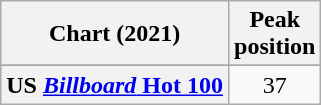<table class="wikitable sortable plainrowheaders" style="text-align:center">
<tr>
<th scope="col">Chart (2021)</th>
<th scope="col">Peak<br>position</th>
</tr>
<tr>
</tr>
<tr>
<th scope="row">US <a href='#'><em>Billboard</em> Hot 100</a></th>
<td>37</td>
</tr>
</table>
